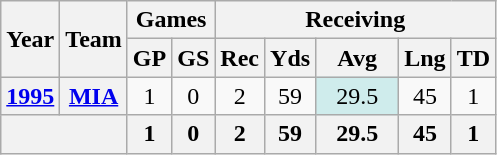<table class="wikitable" style="text-align:center">
<tr>
<th rowspan="2">Year</th>
<th rowspan="2">Team</th>
<th colspan="2">Games</th>
<th colspan="5">Receiving</th>
</tr>
<tr>
<th>GP</th>
<th>GS</th>
<th>Rec</th>
<th>Yds</th>
<th>Avg</th>
<th>Lng</th>
<th>TD</th>
</tr>
<tr>
<th><a href='#'>1995</a></th>
<th><a href='#'>MIA</a></th>
<td>1</td>
<td>0</td>
<td>2</td>
<td>59</td>
<td style="background:#cfecec; width:3em;">29.5</td>
<td>45</td>
<td>1</td>
</tr>
<tr>
<th colspan="2"></th>
<th>1</th>
<th>0</th>
<th>2</th>
<th>59</th>
<th>29.5</th>
<th>45</th>
<th>1</th>
</tr>
</table>
